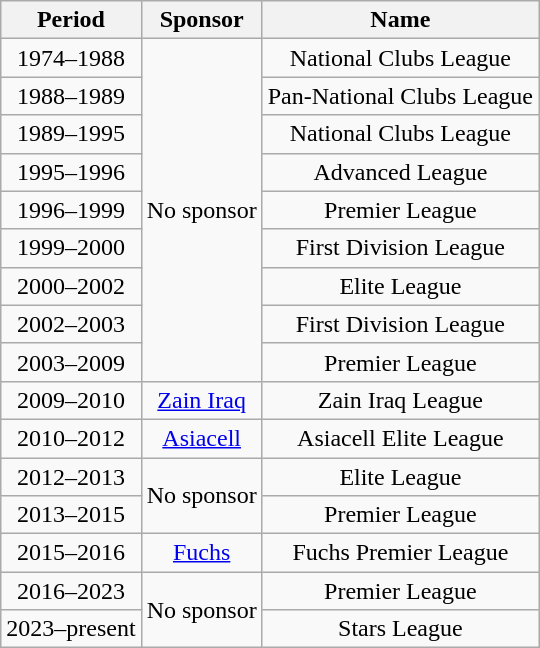<table class="wikitable" style="text-align:center;margin-left:1em;float:center">
<tr>
<th>Period</th>
<th>Sponsor</th>
<th>Name</th>
</tr>
<tr>
<td>1974–1988</td>
<td rowspan=9>No sponsor</td>
<td>National Clubs League</td>
</tr>
<tr>
<td>1988–1989</td>
<td>Pan-National Clubs League</td>
</tr>
<tr>
<td>1989–1995</td>
<td>National Clubs League</td>
</tr>
<tr>
<td>1995–1996</td>
<td>Advanced League</td>
</tr>
<tr>
<td>1996–1999</td>
<td>Premier League</td>
</tr>
<tr>
<td>1999–2000</td>
<td>First Division League</td>
</tr>
<tr>
<td>2000–2002</td>
<td>Elite League</td>
</tr>
<tr>
<td>2002–2003</td>
<td>First Division League</td>
</tr>
<tr>
<td>2003–2009</td>
<td>Premier League</td>
</tr>
<tr>
<td>2009–2010</td>
<td><a href='#'>Zain Iraq</a></td>
<td>Zain Iraq League</td>
</tr>
<tr>
<td>2010–2012</td>
<td><a href='#'>Asiacell</a></td>
<td>Asiacell Elite League</td>
</tr>
<tr>
<td>2012–2013</td>
<td rowspan=2>No sponsor</td>
<td>Elite League</td>
</tr>
<tr>
<td>2013–2015</td>
<td>Premier League</td>
</tr>
<tr>
<td>2015–2016</td>
<td><a href='#'>Fuchs</a></td>
<td>Fuchs Premier League</td>
</tr>
<tr>
<td>2016–2023</td>
<td rowspan=2>No sponsor</td>
<td>Premier League</td>
</tr>
<tr>
<td>2023–present</td>
<td>Stars League</td>
</tr>
</table>
